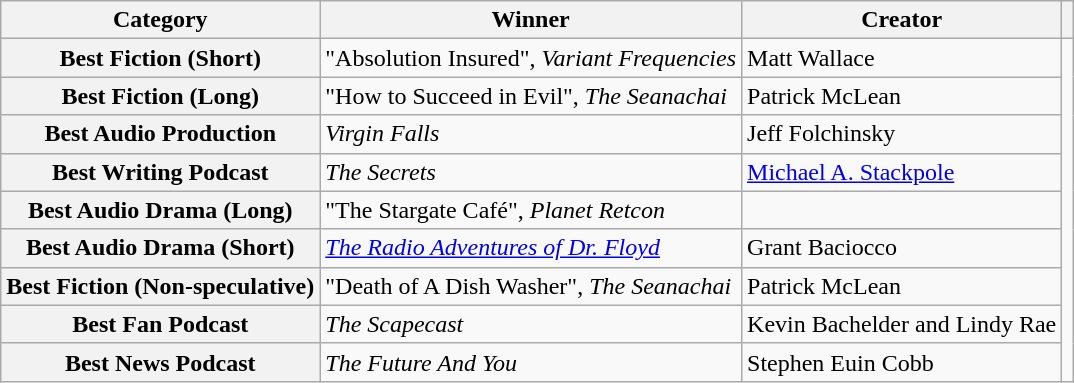<table class="wikitable sortable">
<tr>
<th>Category</th>
<th>Winner</th>
<th>Creator</th>
<th></th>
</tr>
<tr>
<th>Best Fiction (Short)</th>
<td>"Absolution Insured", <em>Variant Frequencies</em></td>
<td>Matt Wallace</td>
<td rowspan="9"></td>
</tr>
<tr>
<th>Best Fiction (Long)</th>
<td>"How to Succeed in Evil", <em>The Seanachai</em></td>
<td>Patrick McLean</td>
</tr>
<tr>
<th>Best Audio Production</th>
<td><em>Virgin Falls</em></td>
<td>Jeff Folchinsky</td>
</tr>
<tr>
<th>Best Writing Podcast</th>
<td><em>The Secrets</em></td>
<td><a href='#'>Michael A. Stackpole</a></td>
</tr>
<tr>
<th><strong>Best Audio Drama (Long)</strong></th>
<td>"The Stargate Café", <em>Planet Retcon</em></td>
<td></td>
</tr>
<tr>
<th>Best Audio Drama (Short)</th>
<td><em><a href='#'>The Radio Adventures of Dr. Floyd</a></em></td>
<td>Grant Baciocco</td>
</tr>
<tr>
<th>Best Fiction (Non-speculative)</th>
<td>"Death of A Dish Washer", <em>The Seanachai</em></td>
<td>Patrick McLean</td>
</tr>
<tr>
<th><strong>Best Fan Podcast</strong></th>
<td><em>The Scapecast</em></td>
<td>Kevin Bachelder and Lindy Rae</td>
</tr>
<tr>
<th>Best News Podcast</th>
<td><em>The Future And You</em></td>
<td>Stephen Euin Cobb</td>
</tr>
</table>
